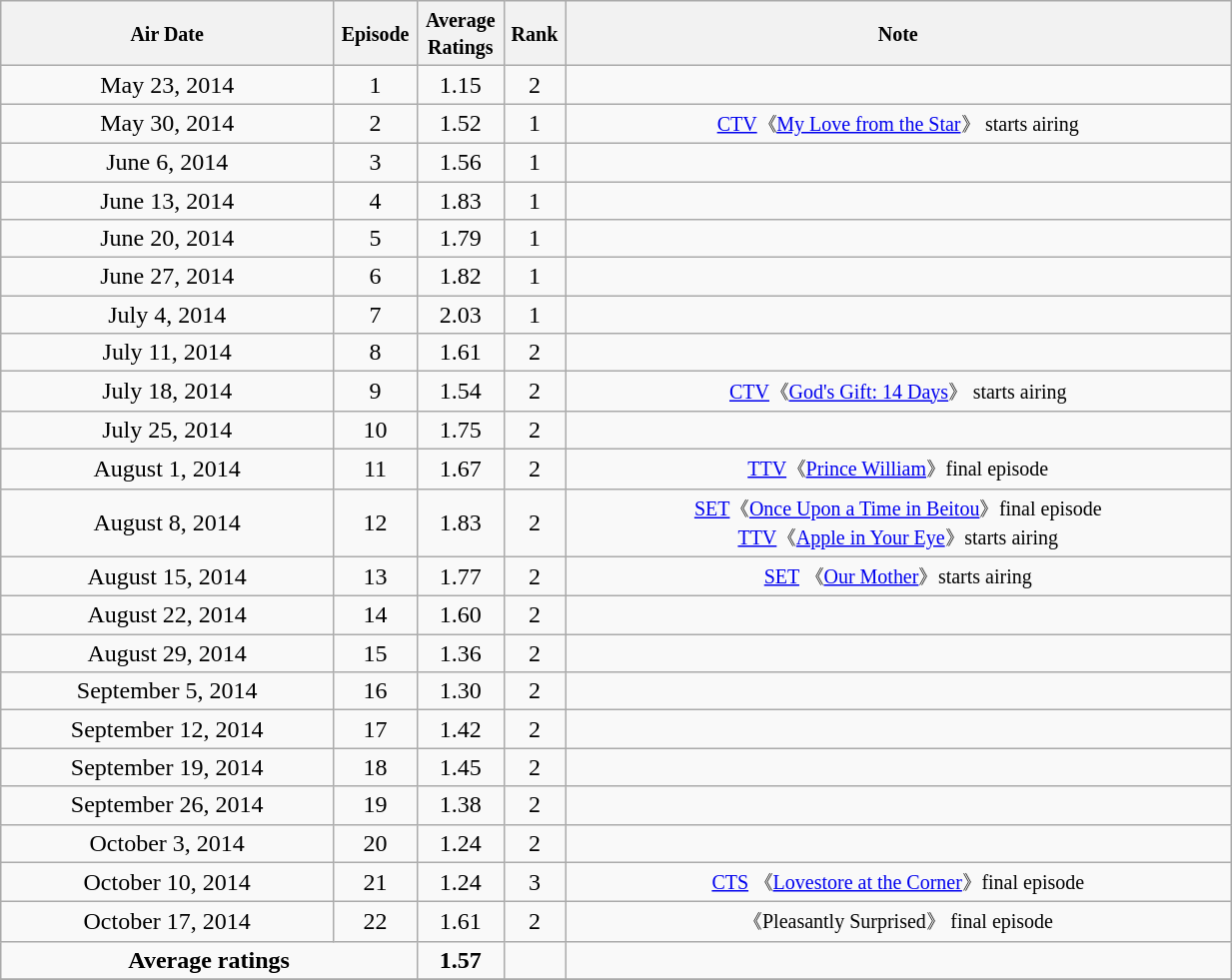<table class="wikitable" style="text-align:center;width:65%;">
<tr>
<th width="25%"><small>Air Date</small></th>
<th width="5%"><small>Episode</small></th>
<th width="6%"><small>Average Ratings</small></th>
<th width="4%"><small>Rank</small></th>
<th width="50%"><small>Note</small></th>
</tr>
<tr>
<td>May 23, 2014</td>
<td>1</td>
<td>1.15</td>
<td>2</td>
<td></td>
</tr>
<tr>
<td>May 30, 2014</td>
<td>2</td>
<td>1.52</td>
<td>1</td>
<td><small><a href='#'>CTV</a>《<a href='#'>My Love from the Star</a>》 starts airing</small></td>
</tr>
<tr>
<td>June 6, 2014</td>
<td>3</td>
<td>1.56</td>
<td>1</td>
<td></td>
</tr>
<tr>
<td>June 13, 2014</td>
<td>4</td>
<td>1.83</td>
<td>1</td>
<td></td>
</tr>
<tr>
<td>June 20, 2014</td>
<td>5</td>
<td>1.79</td>
<td>1</td>
<td></td>
</tr>
<tr>
<td>June 27, 2014</td>
<td>6</td>
<td>1.82</td>
<td>1</td>
<td></td>
</tr>
<tr>
<td>July 4, 2014</td>
<td>7</td>
<td>2.03</td>
<td>1</td>
<td></td>
</tr>
<tr>
<td>July 11, 2014</td>
<td>8</td>
<td>1.61</td>
<td>2</td>
<td></td>
</tr>
<tr>
<td>July 18, 2014</td>
<td>9</td>
<td>1.54</td>
<td>2</td>
<td><small><a href='#'>CTV</a>《<a href='#'>God's Gift: 14 Days</a>》 starts airing</small></td>
</tr>
<tr>
<td>July 25, 2014</td>
<td>10</td>
<td>1.75</td>
<td>2</td>
<td></td>
</tr>
<tr>
<td>August 1, 2014</td>
<td>11</td>
<td>1.67</td>
<td>2</td>
<td><small><a href='#'>TTV</a>《<a href='#'>Prince William</a>》final episode</small></td>
</tr>
<tr>
<td>August 8, 2014</td>
<td>12</td>
<td>1.83</td>
<td>2</td>
<td><small><a href='#'>SET</a>《<a href='#'>Once Upon a Time in Beitou</a>》final episode<br><a href='#'>TTV</a>《<a href='#'>Apple in Your Eye</a>》starts airing</small></td>
</tr>
<tr>
<td>August 15, 2014</td>
<td>13</td>
<td>1.77</td>
<td>2</td>
<td><small><a href='#'>SET</a> 《<a href='#'>Our Mother</a>》starts airing</small></td>
</tr>
<tr>
<td>August 22, 2014</td>
<td>14</td>
<td>1.60</td>
<td>2</td>
<td></td>
</tr>
<tr>
<td>August 29, 2014</td>
<td>15</td>
<td>1.36</td>
<td>2</td>
<td></td>
</tr>
<tr>
<td>September 5, 2014</td>
<td>16</td>
<td>1.30</td>
<td>2</td>
<td></td>
</tr>
<tr>
<td>September 12, 2014</td>
<td>17</td>
<td>1.42</td>
<td>2</td>
<td></td>
</tr>
<tr>
<td>September 19, 2014</td>
<td>18</td>
<td>1.45</td>
<td>2</td>
<td></td>
</tr>
<tr>
<td>September 26, 2014</td>
<td>19</td>
<td>1.38</td>
<td>2</td>
<td></td>
</tr>
<tr>
<td>October 3, 2014</td>
<td>20</td>
<td>1.24</td>
<td>2</td>
<td></td>
</tr>
<tr>
<td>October 10, 2014</td>
<td>21</td>
<td>1.24</td>
<td>3</td>
<td><small><a href='#'>CTS</a> 《<a href='#'>Lovestore at the Corner</a>》final episode</small></td>
</tr>
<tr>
<td>October 17, 2014</td>
<td>22</td>
<td>1.61</td>
<td>2</td>
<td><small>《Pleasantly Surprised》 final episode</small></td>
</tr>
<tr>
<td colspan=2><strong>Average ratings</strong></td>
<td><strong>1.57</strong></td>
<td></td>
<td></td>
</tr>
<tr>
</tr>
</table>
